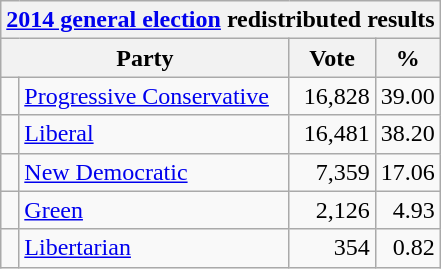<table class="wikitable">
<tr>
<th colspan="4"><a href='#'>2014 general election</a> redistributed results</th>
</tr>
<tr>
<th bgcolor="#DDDDFF" width="130px" colspan="2">Party</th>
<th bgcolor="#DDDDFF" width="50px">Vote</th>
<th bgcolor="#DDDDFF" width="30px">%</th>
</tr>
<tr>
<td> </td>
<td><a href='#'>Progressive Conservative</a></td>
<td align=right>16,828</td>
<td align=right>39.00</td>
</tr>
<tr>
<td> </td>
<td><a href='#'>Liberal</a></td>
<td align=right>16,481</td>
<td align=right>38.20</td>
</tr>
<tr>
<td> </td>
<td><a href='#'>New Democratic</a></td>
<td align=right>7,359</td>
<td align=right>17.06</td>
</tr>
<tr>
<td> </td>
<td><a href='#'>Green</a></td>
<td align=right>2,126</td>
<td align=right>4.93</td>
</tr>
<tr>
<td> </td>
<td><a href='#'>Libertarian</a></td>
<td align=right>354</td>
<td align=right>0.82</td>
</tr>
</table>
